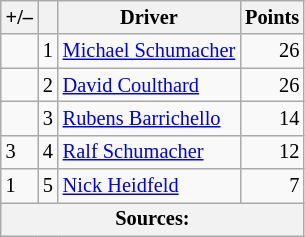<table class="wikitable" style="font-size: 85%;">
<tr>
<th scope="col">+/–</th>
<th scope="col"></th>
<th scope="col">Driver</th>
<th scope="col">Points</th>
</tr>
<tr>
<td align="left"></td>
<td align="center">1</td>
<td> <a href='#'>Michael Schumacher</a></td>
<td align="right">26</td>
</tr>
<tr>
<td align="left"></td>
<td align="center">2</td>
<td> <a href='#'>David Coulthard</a></td>
<td align="right">26</td>
</tr>
<tr>
<td align="left"></td>
<td align="center">3</td>
<td> <a href='#'>Rubens Barrichello</a></td>
<td align="right">14</td>
</tr>
<tr>
<td align="left"> 3</td>
<td align="center">4</td>
<td> <a href='#'>Ralf Schumacher</a></td>
<td align="right">12</td>
</tr>
<tr>
<td align="left"> 1</td>
<td align="center">5</td>
<td> <a href='#'>Nick Heidfeld</a></td>
<td align="right">7</td>
</tr>
<tr>
<th colspan=4>Sources:</th>
</tr>
</table>
